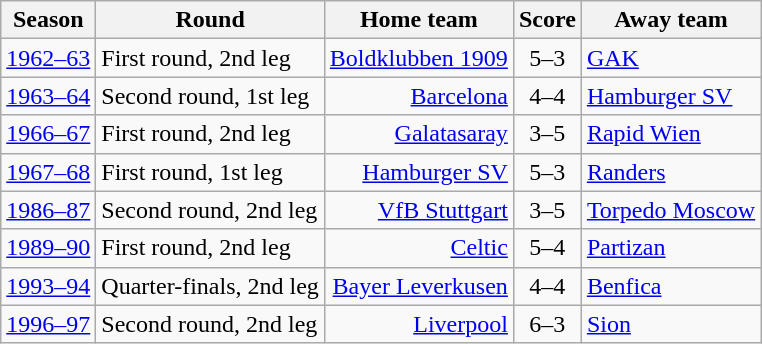<table class="wikitable">
<tr>
<th>Season</th>
<th>Round</th>
<th>Home team</th>
<th>Score</th>
<th>Away team</th>
</tr>
<tr>
<td><a href='#'>1962–63</a></td>
<td>First round, 2nd leg</td>
<td style="text-align:right"><a href='#'>Boldklubben 1909</a> </td>
<td align="center">5–3</td>
<td> <a href='#'>GAK</a></td>
</tr>
<tr>
<td><a href='#'>1963–64</a></td>
<td>Second round, 1st leg</td>
<td style="text-align:right"><a href='#'>Barcelona</a> </td>
<td align="center">4–4</td>
<td> <a href='#'>Hamburger SV</a></td>
</tr>
<tr>
<td><a href='#'>1966–67</a></td>
<td>First round, 2nd leg</td>
<td style="text-align:right"><a href='#'>Galatasaray</a> </td>
<td align="center">3–5</td>
<td> <a href='#'>Rapid Wien</a></td>
</tr>
<tr>
<td><a href='#'>1967–68</a></td>
<td>First round, 1st leg</td>
<td style="text-align:right"><a href='#'>Hamburger SV</a> </td>
<td align="center">5–3</td>
<td> <a href='#'>Randers</a></td>
</tr>
<tr>
<td><a href='#'>1986–87</a></td>
<td>Second round, 2nd leg</td>
<td style="text-align:right"><a href='#'>VfB Stuttgart</a> </td>
<td align="center">3–5</td>
<td> <a href='#'>Torpedo Moscow</a></td>
</tr>
<tr>
<td><a href='#'>1989–90</a></td>
<td>First round, 2nd leg</td>
<td style="text-align:right"><a href='#'>Celtic</a> </td>
<td align="center">5–4</td>
<td> <a href='#'>Partizan</a></td>
</tr>
<tr>
<td><a href='#'>1993–94</a></td>
<td>Quarter-finals, 2nd leg</td>
<td style="text-align:right"><a href='#'>Bayer Leverkusen</a> </td>
<td align="center">4–4</td>
<td> <a href='#'>Benfica</a></td>
</tr>
<tr>
<td><a href='#'>1996–97</a></td>
<td>Second round, 2nd leg</td>
<td style="text-align:right"><a href='#'>Liverpool</a> </td>
<td align="center">6–3</td>
<td> <a href='#'>Sion</a></td>
</tr>
</table>
